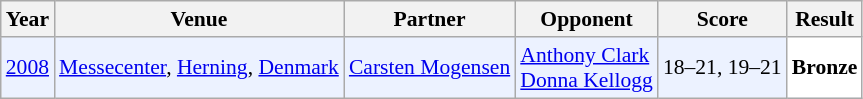<table class="sortable wikitable" style="font-size: 90%;">
<tr>
<th>Year</th>
<th>Venue</th>
<th>Partner</th>
<th>Opponent</th>
<th>Score</th>
<th>Result</th>
</tr>
<tr style="background:#ECF2FF">
<td align="center"><a href='#'>2008</a></td>
<td align="left"><a href='#'>Messecenter</a>, <a href='#'>Herning</a>, <a href='#'>Denmark</a></td>
<td align="left"> <a href='#'>Carsten Mogensen</a></td>
<td align="left"> <a href='#'>Anthony Clark</a><br> <a href='#'>Donna Kellogg</a></td>
<td align="left">18–21, 19–21</td>
<td style="text-align:left; background:white"> <strong>Bronze</strong></td>
</tr>
</table>
